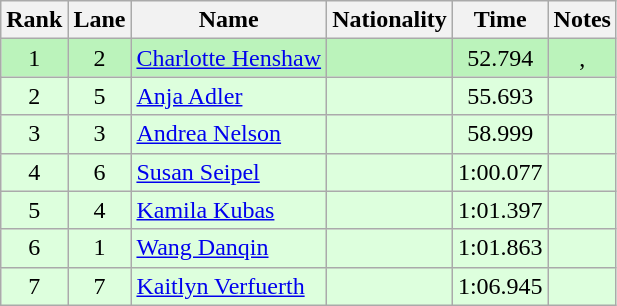<table class="wikitable" style="text-align:center;">
<tr>
<th>Rank</th>
<th>Lane</th>
<th>Name</th>
<th>Nationality</th>
<th>Time</th>
<th>Notes</th>
</tr>
<tr bgcolor=bbf3bb>
<td>1</td>
<td>2</td>
<td align=left><a href='#'>Charlotte Henshaw</a></td>
<td align=left></td>
<td>52.794</td>
<td>, </td>
</tr>
<tr bgcolor=ddffdd>
<td>2</td>
<td>5</td>
<td align=left><a href='#'>Anja Adler</a></td>
<td align=left></td>
<td>55.693</td>
<td></td>
</tr>
<tr bgcolor=ddffdd>
<td>3</td>
<td>3</td>
<td align=left><a href='#'>Andrea Nelson</a></td>
<td align=left></td>
<td>58.999</td>
<td></td>
</tr>
<tr bgcolor=ddffdd>
<td>4</td>
<td>6</td>
<td align=left><a href='#'>Susan Seipel</a></td>
<td align=left></td>
<td>1:00.077</td>
<td></td>
</tr>
<tr bgcolor=ddffdd>
<td>5</td>
<td>4</td>
<td align=left><a href='#'>Kamila Kubas</a></td>
<td align=left></td>
<td>1:01.397</td>
<td></td>
</tr>
<tr bgcolor=ddffdd>
<td>6</td>
<td>1</td>
<td align=left><a href='#'>Wang Danqin</a></td>
<td align=left></td>
<td>1:01.863</td>
<td></td>
</tr>
<tr bgcolor=ddffdd>
<td>7</td>
<td>7</td>
<td align=left><a href='#'>Kaitlyn Verfuerth</a></td>
<td align=left></td>
<td>1:06.945</td>
<td></td>
</tr>
</table>
